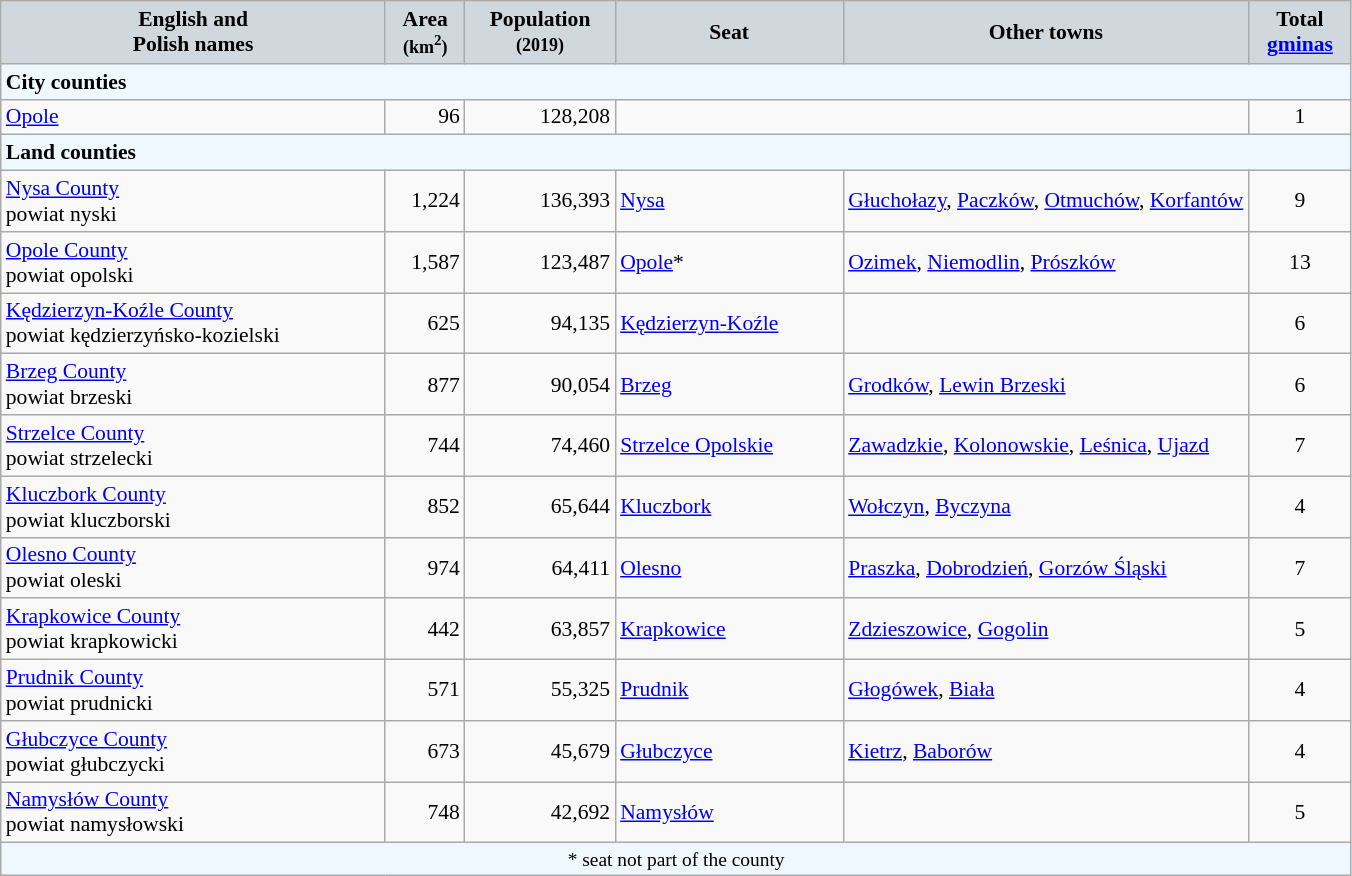<table class="wikitable" style="font-size:90%">
<tr style="background:#d0d8dd; text-align:center;">
<td><strong>English and<br> Polish names</strong></td>
<td><strong>Area<br> <small>(km<sup>2</sup>)</small></strong></td>
<td><strong>Population<br> <small>(2019)</small></strong></td>
<td><strong>Seat</strong></td>
<td style="width:30%; "><strong>Other towns</strong></td>
<td><strong>Total<br> <a href='#'>gminas</a></strong></td>
</tr>
<tr style="background:#f0f8ff;">
<td colspan=6><strong>City counties</strong></td>
</tr>
<tr>
<td><a href='#'>Opole</a></td>
<td style="text-align:right;">96</td>
<td style="text-align:right;">128,208</td>
<td colspan=2></td>
<td style="text-align:center;">1</td>
</tr>
<tr style="background:#f0f8ff;">
<td colspan=6><strong>Land counties</strong></td>
</tr>
<tr>
<td><a href='#'>Nysa County</a><br> powiat nyski</td>
<td style="text-align:right;">1,224</td>
<td style="text-align:right;">136,393</td>
<td><a href='#'>Nysa</a></td>
<td><a href='#'>Głuchołazy</a>, <a href='#'>Paczków</a>, <a href='#'>Otmuchów</a>, <a href='#'>Korfantów</a></td>
<td style="text-align:center;">9</td>
</tr>
<tr>
<td><a href='#'>Opole County</a><br> powiat opolski</td>
<td style="text-align:right;">1,587</td>
<td style="text-align:right;">123,487</td>
<td><a href='#'>Opole</a>*</td>
<td><a href='#'>Ozimek</a>, <a href='#'>Niemodlin</a>, <a href='#'>Prószków</a></td>
<td style="text-align:center;">13</td>
</tr>
<tr>
<td><a href='#'>Kędzierzyn-Koźle County</a><br> powiat kędzierzyńsko-kozielski</td>
<td style="text-align:right;">625</td>
<td style="text-align:right;">94,135</td>
<td><a href='#'>Kędzierzyn-Koźle</a></td>
<td></td>
<td style="text-align:center;">6</td>
</tr>
<tr>
<td><a href='#'>Brzeg County</a><br> powiat brzeski</td>
<td style="text-align:right;">877</td>
<td style="text-align:right;">90,054</td>
<td><a href='#'>Brzeg</a></td>
<td><a href='#'>Grodków</a>, <a href='#'>Lewin Brzeski</a></td>
<td style="text-align:center;">6</td>
</tr>
<tr>
<td><a href='#'>Strzelce County</a><br> powiat strzelecki</td>
<td style="text-align:right;">744</td>
<td style="text-align:right;">74,460</td>
<td><a href='#'>Strzelce Opolskie</a></td>
<td><a href='#'>Zawadzkie</a>, <a href='#'>Kolonowskie</a>, <a href='#'>Leśnica</a>, <a href='#'>Ujazd</a></td>
<td style="text-align:center;">7</td>
</tr>
<tr>
<td><a href='#'>Kluczbork County</a><br> powiat kluczborski</td>
<td style="text-align:right;">852</td>
<td style="text-align:right;">65,644</td>
<td><a href='#'>Kluczbork</a></td>
<td><a href='#'>Wołczyn</a>, <a href='#'>Byczyna</a></td>
<td style="text-align:center;">4</td>
</tr>
<tr>
<td><a href='#'>Olesno County</a><br> powiat oleski</td>
<td style="text-align:right;">974</td>
<td style="text-align:right;">64,411</td>
<td><a href='#'>Olesno</a></td>
<td><a href='#'>Praszka</a>, <a href='#'>Dobrodzień</a>, <a href='#'>Gorzów Śląski</a></td>
<td style="text-align:center;">7</td>
</tr>
<tr>
<td><a href='#'>Krapkowice County</a><br> powiat krapkowicki</td>
<td style="text-align:right;">442</td>
<td style="text-align:right;">63,857</td>
<td><a href='#'>Krapkowice</a></td>
<td><a href='#'>Zdzieszowice</a>, <a href='#'>Gogolin</a></td>
<td style="text-align:center;">5</td>
</tr>
<tr>
<td><a href='#'>Prudnik County</a><br> powiat prudnicki</td>
<td style="text-align:right;">571</td>
<td style="text-align:right;">55,325</td>
<td><a href='#'>Prudnik</a></td>
<td><a href='#'>Głogówek</a>, <a href='#'>Biała</a></td>
<td style="text-align:center;">4</td>
</tr>
<tr>
<td><a href='#'>Głubczyce County</a><br> powiat głubczycki</td>
<td style="text-align:right;">673</td>
<td style="text-align:right;">45,679</td>
<td><a href='#'>Głubczyce</a></td>
<td><a href='#'>Kietrz</a>, <a href='#'>Baborów</a></td>
<td style="text-align:center;">4</td>
</tr>
<tr>
<td><a href='#'>Namysłów County</a><br> powiat namysłowski</td>
<td style="text-align:right;">748</td>
<td style="text-align:right;">42,692</td>
<td><a href='#'>Namysłów</a></td>
<td></td>
<td style="text-align:center;">5</td>
</tr>
<tr style="background:#f0f8ff;">
<td colspan=6 style="text-align:center;font-size:90%">* seat not part of the county</td>
</tr>
</table>
